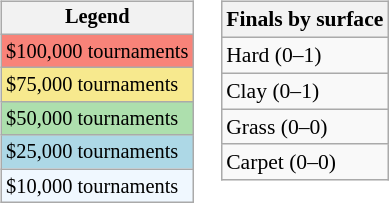<table>
<tr valign=top>
<td><br><table class="wikitable" style="font-size:85%">
<tr>
<th>Legend</th>
</tr>
<tr style="background:#f88379;">
<td>$100,000 tournaments</td>
</tr>
<tr style="background:#f7e98e;">
<td>$75,000 tournaments</td>
</tr>
<tr style="background:#addfad;">
<td>$50,000 tournaments</td>
</tr>
<tr style="background:lightblue;">
<td>$25,000 tournaments</td>
</tr>
<tr style="background:#f0f8ff;">
<td>$10,000 tournaments</td>
</tr>
</table>
</td>
<td><br><table class="wikitable" style="font-size:90%">
<tr>
<th>Finals by surface</th>
</tr>
<tr>
<td>Hard (0–1)</td>
</tr>
<tr>
<td>Clay (0–1)</td>
</tr>
<tr>
<td>Grass (0–0)</td>
</tr>
<tr>
<td>Carpet (0–0)</td>
</tr>
</table>
</td>
</tr>
</table>
